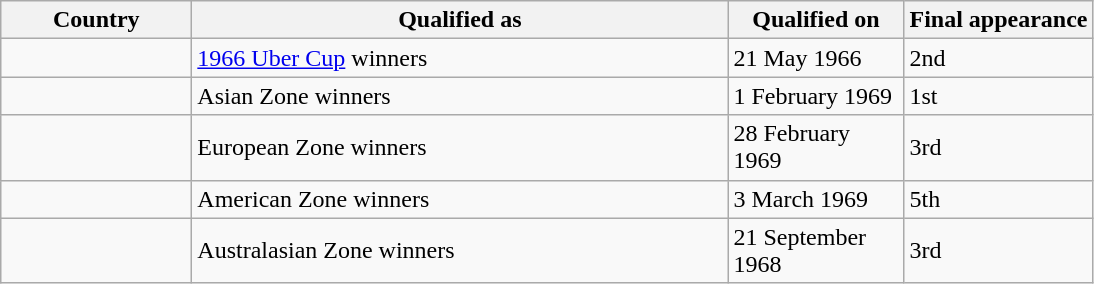<table class="sortable wikitable">
<tr>
<th width="120">Country</th>
<th width="350">Qualified as</th>
<th width="110">Qualified on</th>
<th>Final appearance</th>
</tr>
<tr>
<td></td>
<td><a href='#'>1966 Uber Cup</a> winners</td>
<td>21 May 1966</td>
<td>2nd</td>
</tr>
<tr>
<td></td>
<td>Asian Zone winners</td>
<td>1 February 1969</td>
<td>1st</td>
</tr>
<tr>
<td></td>
<td>European Zone winners</td>
<td>28 February 1969</td>
<td>3rd</td>
</tr>
<tr>
<td></td>
<td>American Zone winners</td>
<td>3 March 1969</td>
<td>5th</td>
</tr>
<tr>
<td></td>
<td>Australasian Zone winners</td>
<td>21 September 1968</td>
<td>3rd</td>
</tr>
</table>
